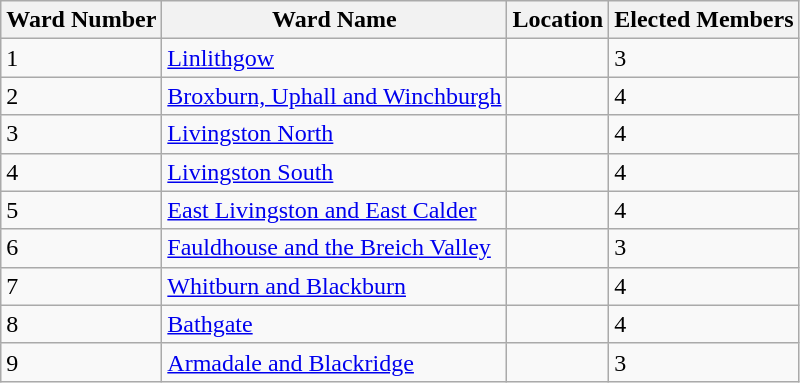<table class="wikitable">
<tr>
<th>Ward Number</th>
<th>Ward Name</th>
<th>Location</th>
<th>Elected Members</th>
</tr>
<tr>
<td>1</td>
<td><a href='#'>Linlithgow</a></td>
<td></td>
<td>3</td>
</tr>
<tr>
<td>2</td>
<td><a href='#'>Broxburn, Uphall and Winchburgh</a></td>
<td></td>
<td>4</td>
</tr>
<tr>
<td>3</td>
<td><a href='#'>Livingston North</a></td>
<td></td>
<td>4</td>
</tr>
<tr>
<td>4</td>
<td><a href='#'>Livingston South</a></td>
<td></td>
<td>4</td>
</tr>
<tr>
<td>5</td>
<td><a href='#'>East Livingston and East Calder</a></td>
<td></td>
<td>4</td>
</tr>
<tr>
<td>6</td>
<td><a href='#'>Fauldhouse and the Breich Valley</a></td>
<td></td>
<td>3</td>
</tr>
<tr>
<td>7</td>
<td><a href='#'>Whitburn and Blackburn</a></td>
<td></td>
<td>4</td>
</tr>
<tr>
<td>8</td>
<td><a href='#'>Bathgate</a></td>
<td></td>
<td>4</td>
</tr>
<tr>
<td>9</td>
<td><a href='#'>Armadale and Blackridge</a></td>
<td></td>
<td>3</td>
</tr>
</table>
